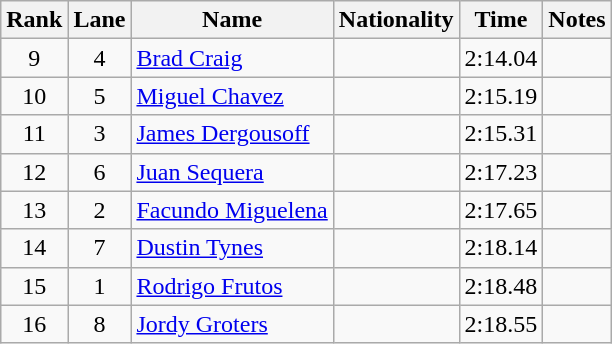<table class="wikitable sortable" style="text-align:center">
<tr>
<th>Rank</th>
<th>Lane</th>
<th>Name</th>
<th>Nationality</th>
<th>Time</th>
<th>Notes</th>
</tr>
<tr>
<td>9</td>
<td>4</td>
<td align=left><a href='#'>Brad Craig</a></td>
<td align=left></td>
<td>2:14.04</td>
<td></td>
</tr>
<tr>
<td>10</td>
<td>5</td>
<td align=left><a href='#'>Miguel Chavez</a></td>
<td align=left></td>
<td>2:15.19</td>
<td></td>
</tr>
<tr>
<td>11</td>
<td>3</td>
<td align=left><a href='#'>James Dergousoff</a></td>
<td align=left></td>
<td>2:15.31</td>
<td></td>
</tr>
<tr>
<td>12</td>
<td>6</td>
<td align=left><a href='#'>Juan Sequera</a></td>
<td align=left></td>
<td>2:17.23</td>
<td></td>
</tr>
<tr>
<td>13</td>
<td>2</td>
<td align=left><a href='#'>Facundo Miguelena</a></td>
<td align=left></td>
<td>2:17.65</td>
<td></td>
</tr>
<tr>
<td>14</td>
<td>7</td>
<td align=left><a href='#'>Dustin Tynes</a></td>
<td align=left></td>
<td>2:18.14</td>
<td></td>
</tr>
<tr>
<td>15</td>
<td>1</td>
<td align=left><a href='#'>Rodrigo Frutos</a></td>
<td align=left></td>
<td>2:18.48</td>
<td></td>
</tr>
<tr>
<td>16</td>
<td>8</td>
<td align=left><a href='#'>Jordy Groters</a></td>
<td align=left></td>
<td>2:18.55</td>
<td></td>
</tr>
</table>
